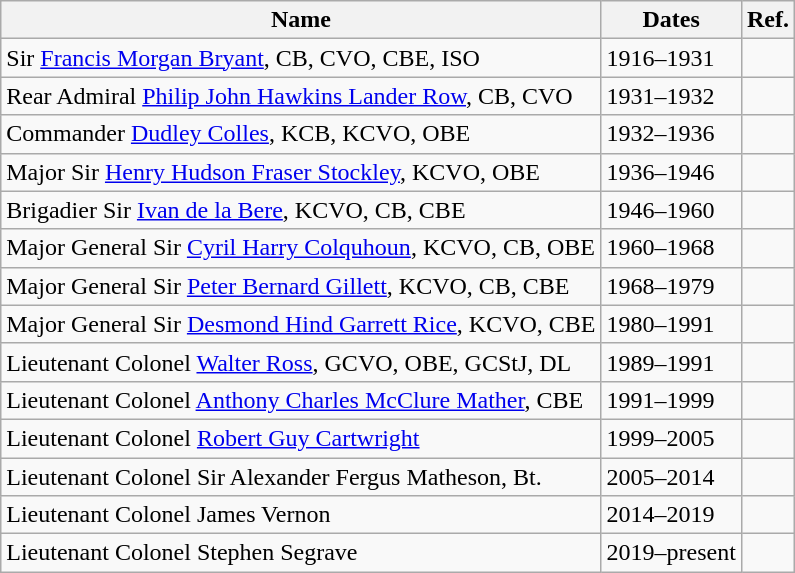<table class="wikitable">
<tr>
<th>Name</th>
<th>Dates</th>
<th>Ref.</th>
</tr>
<tr>
<td>Sir <a href='#'>Francis Morgan Bryant</a>, CB, CVO, CBE, ISO</td>
<td>1916–1931</td>
<td></td>
</tr>
<tr>
<td>Rear Admiral <a href='#'>Philip John Hawkins Lander Row</a>, CB, CVO</td>
<td>1931–1932</td>
<td></td>
</tr>
<tr>
<td>Commander <a href='#'>Dudley Colles</a>, KCB, KCVO, OBE</td>
<td>1932–1936</td>
<td></td>
</tr>
<tr>
<td>Major Sir <a href='#'>Henry Hudson Fraser Stockley</a>, KCVO, OBE</td>
<td>1936–1946</td>
<td></td>
</tr>
<tr>
<td>Brigadier Sir <a href='#'>Ivan de la Bere</a>, KCVO, CB, CBE</td>
<td>1946–1960</td>
<td></td>
</tr>
<tr>
<td>Major General Sir <a href='#'>Cyril Harry Colquhoun</a>, KCVO, CB, OBE</td>
<td>1960–1968</td>
<td></td>
</tr>
<tr>
<td>Major General Sir <a href='#'>Peter Bernard Gillett</a>, KCVO, CB, CBE</td>
<td>1968–1979</td>
<td></td>
</tr>
<tr>
<td>Major General Sir <a href='#'>Desmond Hind Garrett Rice</a>, KCVO, CBE</td>
<td>1980–1991</td>
<td></td>
</tr>
<tr>
<td>Lieutenant Colonel <a href='#'>Walter Ross</a>, GCVO, OBE, GCStJ, DL</td>
<td>1989–1991</td>
<td></td>
</tr>
<tr>
<td>Lieutenant Colonel <a href='#'>Anthony Charles McClure Mather</a>, CBE</td>
<td>1991–1999</td>
<td></td>
</tr>
<tr>
<td>Lieutenant Colonel <a href='#'>Robert Guy Cartwright</a></td>
<td>1999–2005</td>
<td></td>
</tr>
<tr>
<td>Lieutenant Colonel Sir Alexander Fergus Matheson, Bt.</td>
<td>2005–2014</td>
<td></td>
</tr>
<tr>
<td>Lieutenant Colonel James Vernon</td>
<td>2014–2019</td>
<td></td>
</tr>
<tr>
<td>Lieutenant Colonel Stephen Segrave</td>
<td>2019–present</td>
<td></td>
</tr>
</table>
